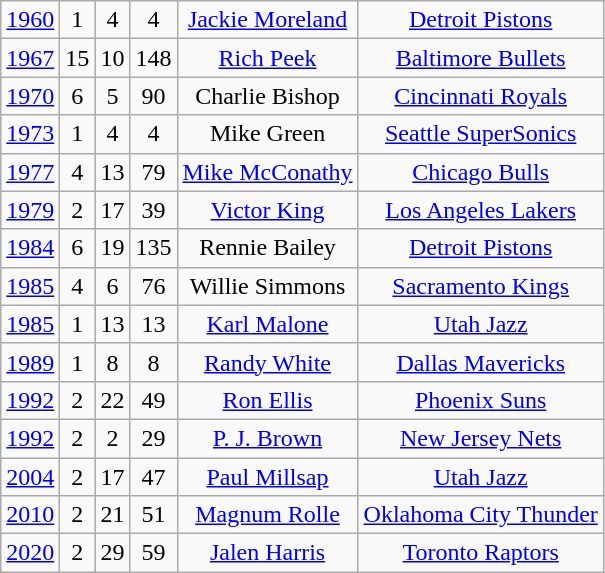<table class= "wikitable" style = text-align:center>
<tr>
<td><a href='#'>1960</a></td>
<td>1</td>
<td>4</td>
<td>4</td>
<td><a href='#'>Jackie Moreland</a></td>
<td><a href='#'>Detroit Pistons</a></td>
</tr>
<tr style="text-align:center;" bgcolor="">
<td><a href='#'>1967</a></td>
<td>15</td>
<td>10</td>
<td>148</td>
<td><a href='#'>Rich Peek</a></td>
<td><a href='#'>Baltimore Bullets</a></td>
</tr>
<tr style="text-align:center;" bgcolor="">
<td><a href='#'>1970</a></td>
<td>6</td>
<td>5</td>
<td>90</td>
<td>Charlie Bishop</td>
<td><a href='#'>Cincinnati Royals</a></td>
</tr>
<tr style="text-align:center;" bgcolor="">
<td><a href='#'>1973</a></td>
<td>1</td>
<td>4</td>
<td>4</td>
<td>Mike Green</td>
<td><a href='#'>Seattle SuperSonics</a></td>
</tr>
<tr style="text-align:center;" bgcolor="">
<td><a href='#'>1977</a></td>
<td>4</td>
<td>13</td>
<td>79</td>
<td><a href='#'>Mike McConathy</a></td>
<td><a href='#'>Chicago Bulls</a></td>
</tr>
<tr style="text-align:center;" bgcolor="">
<td><a href='#'>1979</a></td>
<td>2</td>
<td>17</td>
<td>39</td>
<td><a href='#'>Victor King</a></td>
<td><a href='#'>Los Angeles Lakers</a></td>
</tr>
<tr style="text-align:center;" bgcolor="">
<td><a href='#'>1984</a></td>
<td>6</td>
<td>19</td>
<td>135</td>
<td>Rennie Bailey</td>
<td><a href='#'>Detroit Pistons</a></td>
</tr>
<tr style="text-align:center;" bgcolor="">
<td><a href='#'>1985</a></td>
<td>4</td>
<td>6</td>
<td>76</td>
<td>Willie Simmons</td>
<td><a href='#'>Sacramento Kings</a></td>
</tr>
<tr style="text-align:center;" bgcolor="">
<td><a href='#'>1985</a></td>
<td>1</td>
<td>13</td>
<td>13</td>
<td><a href='#'>Karl Malone</a></td>
<td><a href='#'>Utah Jazz</a></td>
</tr>
<tr style="text-align:center;" bgcolor="">
<td><a href='#'>1989</a></td>
<td>1</td>
<td>8</td>
<td>8</td>
<td><a href='#'>Randy White</a></td>
<td><a href='#'>Dallas Mavericks</a></td>
</tr>
<tr style="text-align:center;" bgcolor="">
<td><a href='#'>1992</a></td>
<td>2</td>
<td>22</td>
<td>49</td>
<td><a href='#'>Ron Ellis</a></td>
<td><a href='#'>Phoenix Suns</a></td>
</tr>
<tr style="text-align:center;" bgcolor="">
<td><a href='#'>1992</a></td>
<td>2</td>
<td>2</td>
<td>29</td>
<td><a href='#'>P. J. Brown</a></td>
<td><a href='#'>New Jersey Nets</a></td>
</tr>
<tr style="text-align:center;" bgcolor="">
<td><a href='#'>2004</a></td>
<td>2</td>
<td>17</td>
<td>47</td>
<td><a href='#'>Paul Millsap</a></td>
<td><a href='#'>Utah Jazz</a></td>
</tr>
<tr style="text-align:center;" bgcolor="">
<td><a href='#'>2010</a></td>
<td>2</td>
<td>21</td>
<td>51</td>
<td><a href='#'>Magnum Rolle</a></td>
<td><a href='#'>Oklahoma City Thunder</a></td>
</tr>
<tr style="text-align:center;" bgcolor="">
<td><a href='#'>2020</a></td>
<td>2</td>
<td>29</td>
<td>59</td>
<td><a href='#'>Jalen Harris</a></td>
<td><a href='#'>Toronto Raptors</a></td>
</tr>
</table>
